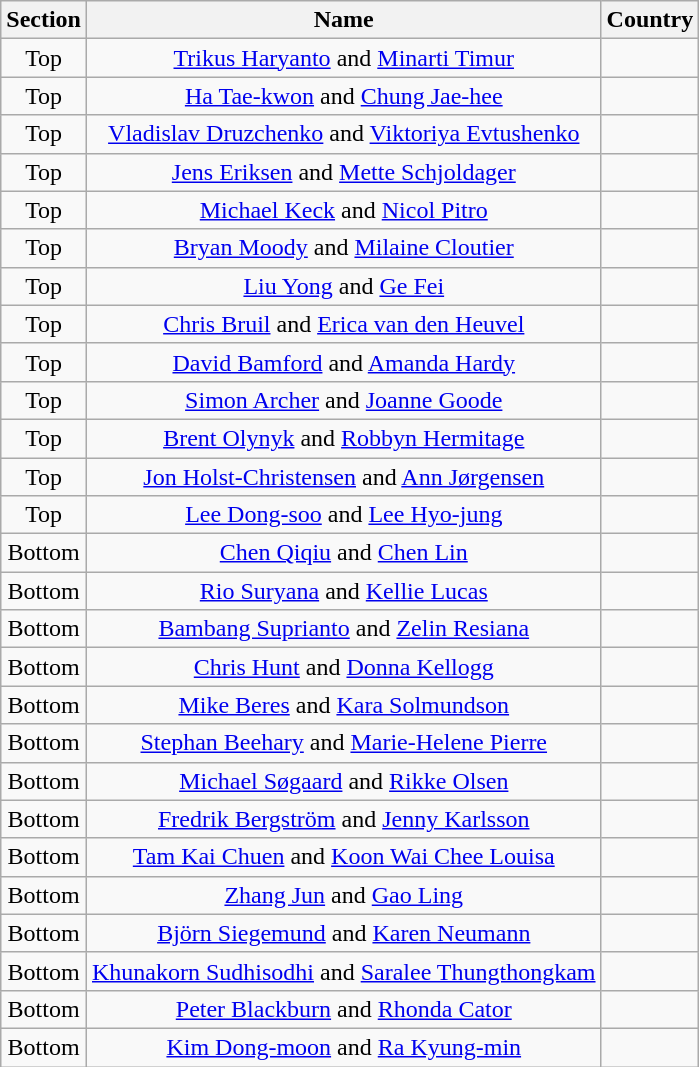<table class="wikitable sortable" style="text-align:center">
<tr>
<th>Section</th>
<th>Name</th>
<th>Country</th>
</tr>
<tr>
<td align="center">Top</td>
<td><a href='#'>Trikus Haryanto</a> and <a href='#'>Minarti Timur</a></td>
<td></td>
</tr>
<tr>
<td align="center">Top</td>
<td><a href='#'>Ha Tae-kwon</a> and <a href='#'>Chung Jae-hee</a></td>
<td></td>
</tr>
<tr>
<td align="center">Top</td>
<td><a href='#'>Vladislav Druzchenko</a> and <a href='#'>Viktoriya Evtushenko</a></td>
<td></td>
</tr>
<tr>
<td align="center">Top</td>
<td><a href='#'>Jens Eriksen</a> and <a href='#'>Mette Schjoldager</a></td>
<td></td>
</tr>
<tr>
<td align="center">Top</td>
<td><a href='#'>Michael Keck</a> and <a href='#'>Nicol Pitro</a></td>
<td></td>
</tr>
<tr>
<td align="center">Top</td>
<td><a href='#'>Bryan Moody</a> and <a href='#'>Milaine Cloutier</a></td>
<td></td>
</tr>
<tr>
<td align="center">Top</td>
<td><a href='#'>Liu Yong</a> and <a href='#'>Ge Fei</a></td>
<td></td>
</tr>
<tr>
<td align="center">Top</td>
<td><a href='#'>Chris Bruil</a> and <a href='#'>Erica van den Heuvel</a></td>
<td></td>
</tr>
<tr>
<td align="center">Top</td>
<td><a href='#'>David Bamford</a> and <a href='#'>Amanda Hardy</a></td>
<td></td>
</tr>
<tr>
<td align="center">Top</td>
<td><a href='#'>Simon Archer</a> and <a href='#'>Joanne Goode</a></td>
<td></td>
</tr>
<tr>
<td align="center">Top</td>
<td><a href='#'>Brent Olynyk</a> and <a href='#'>Robbyn Hermitage</a></td>
<td></td>
</tr>
<tr>
<td align="center">Top</td>
<td><a href='#'>Jon Holst-Christensen</a> and <a href='#'>Ann Jørgensen</a></td>
<td></td>
</tr>
<tr>
<td align="center">Top</td>
<td><a href='#'>Lee Dong-soo</a> and <a href='#'>Lee Hyo-jung</a></td>
<td></td>
</tr>
<tr>
<td align="center">Bottom</td>
<td><a href='#'>Chen Qiqiu</a> and <a href='#'>Chen Lin</a></td>
<td></td>
</tr>
<tr>
<td align="center">Bottom</td>
<td><a href='#'>Rio Suryana</a> and <a href='#'>Kellie Lucas</a></td>
<td></td>
</tr>
<tr>
<td align="center">Bottom</td>
<td><a href='#'>Bambang Suprianto</a> and <a href='#'>Zelin Resiana</a></td>
<td></td>
</tr>
<tr>
<td align="center">Bottom</td>
<td><a href='#'>Chris Hunt</a> and <a href='#'>Donna Kellogg</a></td>
<td></td>
</tr>
<tr>
<td align="center">Bottom</td>
<td><a href='#'>Mike Beres</a> and <a href='#'>Kara Solmundson</a></td>
<td></td>
</tr>
<tr>
<td align="center">Bottom</td>
<td><a href='#'>Stephan Beehary</a> and <a href='#'>Marie-Helene Pierre</a></td>
<td></td>
</tr>
<tr>
<td align="center">Bottom</td>
<td><a href='#'>Michael Søgaard</a> and <a href='#'>Rikke Olsen</a></td>
<td></td>
</tr>
<tr>
<td align="center">Bottom</td>
<td><a href='#'>Fredrik Bergström</a> and <a href='#'>Jenny Karlsson</a></td>
<td></td>
</tr>
<tr>
<td align="center">Bottom</td>
<td><a href='#'>Tam Kai Chuen</a> and <a href='#'>Koon Wai Chee Louisa</a></td>
<td></td>
</tr>
<tr>
<td align="center">Bottom</td>
<td><a href='#'>Zhang Jun</a> and <a href='#'>Gao Ling</a></td>
<td></td>
</tr>
<tr>
<td align="center">Bottom</td>
<td><a href='#'>Björn Siegemund</a> and <a href='#'>Karen Neumann</a></td>
<td></td>
</tr>
<tr>
<td align="center">Bottom</td>
<td><a href='#'>Khunakorn Sudhisodhi</a> and <a href='#'>Saralee Thungthongkam</a></td>
<td></td>
</tr>
<tr>
<td align="center">Bottom</td>
<td><a href='#'>Peter Blackburn</a> and <a href='#'>Rhonda Cator</a></td>
<td></td>
</tr>
<tr>
<td align="center">Bottom</td>
<td><a href='#'>Kim Dong-moon</a> and <a href='#'>Ra Kyung-min</a></td>
<td></td>
</tr>
</table>
